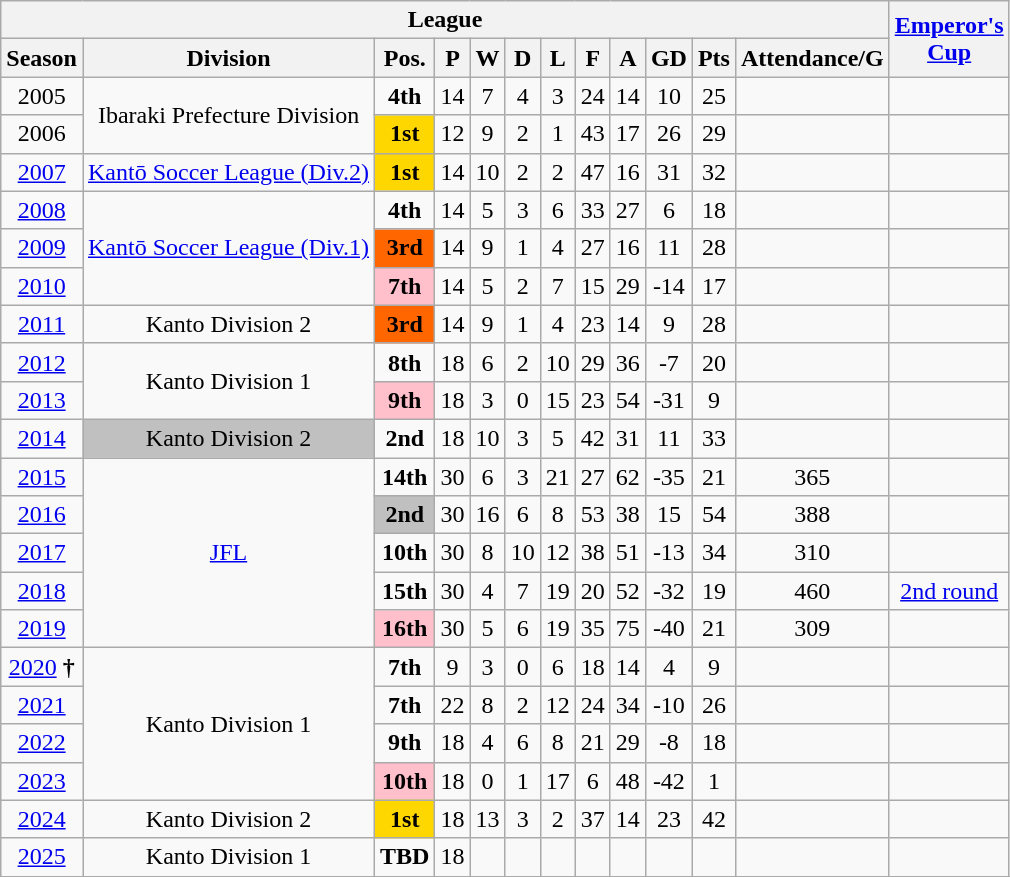<table class="wikitable" style="text-align:center;">
<tr>
<th colspan="12">League</th>
<th rowspan="2"><a href='#'>Emperor's<br>Cup</a></th>
</tr>
<tr>
<th><strong>Season</strong></th>
<th><strong>Division</strong></th>
<th><strong>Pos.</strong></th>
<th><strong>P</strong></th>
<th><strong>W</strong></th>
<th><strong>D</strong></th>
<th><strong>L</strong></th>
<th><strong>F</strong></th>
<th><strong>A</strong></th>
<th><strong>GD</strong></th>
<th><strong>Pts</strong></th>
<th><strong>Attendance/G</strong></th>
</tr>
<tr>
<td>2005</td>
<td rowspan="2">Ibaraki Prefecture Division</td>
<td><strong>4th</strong></td>
<td>14</td>
<td>7</td>
<td>4</td>
<td>3</td>
<td>24</td>
<td>14</td>
<td>10</td>
<td>25</td>
<td></td>
</tr>
<tr>
<td>2006</td>
<td bgcolor="gold"><strong>1st</strong></td>
<td>12</td>
<td>9</td>
<td>2</td>
<td>1</td>
<td>43</td>
<td>17</td>
<td>26</td>
<td>29</td>
<td></td>
<td></td>
</tr>
<tr>
<td><a href='#'>2007</a></td>
<td rowspan=1><a href='#'>Kantō Soccer League (Div.2)</a></td>
<td bgcolor="gold"><strong>1st</strong></td>
<td>14</td>
<td>10</td>
<td>2</td>
<td>2</td>
<td>47</td>
<td>16</td>
<td>31</td>
<td>32</td>
<td></td>
<td></td>
</tr>
<tr>
<td><a href='#'>2008</a></td>
<td rowspan=3><a href='#'>Kantō Soccer League (Div.1)</a></td>
<td><strong>4th</strong></td>
<td>14</td>
<td>5</td>
<td>3</td>
<td>6</td>
<td>33</td>
<td>27</td>
<td>6</td>
<td>18</td>
<td></td>
<td></td>
</tr>
<tr>
<td><a href='#'>2009</a></td>
<td bgcolor=ff6600><strong>3rd</strong></td>
<td>14</td>
<td>9</td>
<td>1</td>
<td>4</td>
<td>27</td>
<td>16</td>
<td>11</td>
<td>28</td>
<td></td>
<td></td>
</tr>
<tr>
<td><a href='#'>2010</a></td>
<td bgcolor=pink><strong>7th</strong></td>
<td>14</td>
<td>5</td>
<td>2</td>
<td>7</td>
<td>15</td>
<td>29</td>
<td>-14</td>
<td>17</td>
<td></td>
<td></td>
</tr>
<tr>
<td><a href='#'>2011</a></td>
<td>Kanto Division 2</td>
<td bgcolor=ff6600><strong>3rd</strong></td>
<td>14</td>
<td>9</td>
<td>1</td>
<td>4</td>
<td>23</td>
<td>14</td>
<td>9</td>
<td>28</td>
<td></td>
<td></td>
</tr>
<tr>
<td><a href='#'>2012</a></td>
<td rowspan=2>Kanto Division 1</td>
<td><strong>8th</strong></td>
<td>18</td>
<td>6</td>
<td>2</td>
<td>10</td>
<td>29</td>
<td>36</td>
<td>-7</td>
<td>20</td>
<td></td>
<td></td>
</tr>
<tr>
<td><a href='#'>2013</a></td>
<td bgcolor=pink><strong>9th</strong></td>
<td>18</td>
<td>3</td>
<td>0</td>
<td>15</td>
<td>23</td>
<td>54</td>
<td>-31</td>
<td>9</td>
<td></td>
<td></td>
</tr>
<tr>
<td><a href='#'>2014</a></td>
<td bgcolor=silver>Kanto Division 2</td>
<td><strong>2nd</strong></td>
<td>18</td>
<td>10</td>
<td>3</td>
<td>5</td>
<td>42</td>
<td>31</td>
<td>11</td>
<td>33</td>
<td></td>
<td></td>
</tr>
<tr>
<td><a href='#'>2015</a></td>
<td rowspan="5"><a href='#'>JFL</a></td>
<td><strong>14th</strong></td>
<td>30</td>
<td>6</td>
<td>3</td>
<td>21</td>
<td>27</td>
<td>62</td>
<td>-35</td>
<td>21</td>
<td>365</td>
<td></td>
</tr>
<tr>
<td><a href='#'>2016</a></td>
<td bgcolor=silver><strong>2nd</strong></td>
<td>30</td>
<td>16</td>
<td>6</td>
<td>8</td>
<td>53</td>
<td>38</td>
<td>15</td>
<td>54</td>
<td>388</td>
<td></td>
</tr>
<tr>
<td><a href='#'>2017</a></td>
<td><strong>10th</strong></td>
<td>30</td>
<td>8</td>
<td>10</td>
<td>12</td>
<td>38</td>
<td>51</td>
<td>-13</td>
<td>34</td>
<td>310</td>
<td></td>
</tr>
<tr>
<td><a href='#'>2018</a></td>
<td><strong>15th</strong></td>
<td>30</td>
<td>4</td>
<td>7</td>
<td>19</td>
<td>20</td>
<td>52</td>
<td>-32</td>
<td>19</td>
<td>460</td>
<td><a href='#'>2nd round</a></td>
</tr>
<tr>
<td><a href='#'>2019</a></td>
<td bgcolor=pink><strong>16th</strong></td>
<td>30</td>
<td>5</td>
<td>6</td>
<td>19</td>
<td>35</td>
<td>75</td>
<td>-40</td>
<td>21</td>
<td>309</td>
<td></td>
</tr>
<tr>
<td><a href='#'>2020</a> <strong>†</strong></td>
<td rowspan="4">Kanto Division 1</td>
<td><strong>7th</strong></td>
<td>9</td>
<td>3</td>
<td>0</td>
<td>6</td>
<td>18</td>
<td>14</td>
<td>4</td>
<td>9</td>
<td></td>
<td></td>
</tr>
<tr>
<td><a href='#'>2021</a></td>
<td><strong>7th</strong></td>
<td>22</td>
<td>8</td>
<td>2</td>
<td>12</td>
<td>24</td>
<td>34</td>
<td>-10</td>
<td>26</td>
<td></td>
<td></td>
</tr>
<tr>
<td><a href='#'>2022</a></td>
<td><strong>9th</strong></td>
<td>18</td>
<td>4</td>
<td>6</td>
<td>8</td>
<td>21</td>
<td>29</td>
<td>-8</td>
<td>18</td>
<td></td>
<td></td>
</tr>
<tr>
<td><a href='#'>2023</a></td>
<td bgcolor=pink><strong>10th</strong></td>
<td>18</td>
<td>0</td>
<td>1</td>
<td>17</td>
<td>6</td>
<td>48</td>
<td>-42</td>
<td>1</td>
<td></td>
<td></td>
</tr>
<tr>
<td><a href='#'>2024</a></td>
<td>Kanto Division 2</td>
<td bgcolor=gold><strong>1st</strong></td>
<td>18</td>
<td>13</td>
<td>3</td>
<td>2</td>
<td>37</td>
<td>14</td>
<td>23</td>
<td>42</td>
<td></td>
<td></td>
</tr>
<tr>
<td><a href='#'>2025</a></td>
<td>Kanto Division 1</td>
<td><strong>TBD</strong></td>
<td>18</td>
<td></td>
<td></td>
<td></td>
<td></td>
<td></td>
<td></td>
<td></td>
<td></td>
<td></td>
</tr>
<tr>
</tr>
</table>
